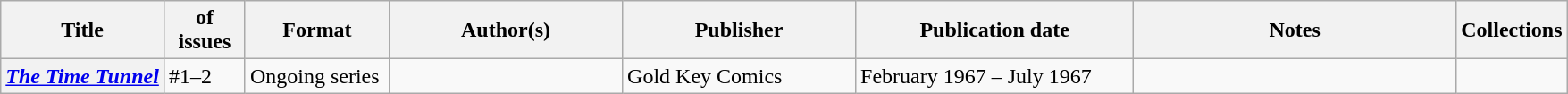<table class="wikitable">
<tr>
<th>Title</th>
<th style="width:40pt"> of issues</th>
<th style="width:75pt">Format</th>
<th style="width:125pt">Author(s)</th>
<th style="width:125pt">Publisher</th>
<th style="width:150pt">Publication date</th>
<th style="width:175pt">Notes</th>
<th>Collections</th>
</tr>
<tr>
<th><em><a href='#'>The Time Tunnel</a></em></th>
<td>#1–2</td>
<td>Ongoing series</td>
<td></td>
<td>Gold Key Comics</td>
<td>February 1967 – July 1967</td>
<td></td>
<td></td>
</tr>
</table>
